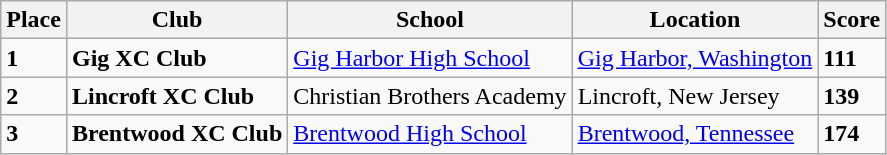<table class="wikitable">
<tr>
<th>Place</th>
<th>Club</th>
<th>School</th>
<th>Location</th>
<th>Score</th>
</tr>
<tr>
<td><strong>1</strong></td>
<td><strong> Gig XC Club </strong></td>
<td><a href='#'>Gig Harbor High School</a></td>
<td><a href='#'>Gig Harbor, Washington</a></td>
<td><strong> 111 </strong></td>
</tr>
<tr>
<td><strong>2</strong></td>
<td><strong> Lincroft XC Club </strong></td>
<td>Christian Brothers Academy</td>
<td>Lincroft, New Jersey</td>
<td><strong> 139 </strong></td>
</tr>
<tr>
<td><strong>3</strong></td>
<td><strong> Brentwood XC Club </strong></td>
<td><a href='#'>Brentwood High School</a></td>
<td><a href='#'>Brentwood, Tennessee</a></td>
<td><strong> 174 </strong></td>
</tr>
</table>
